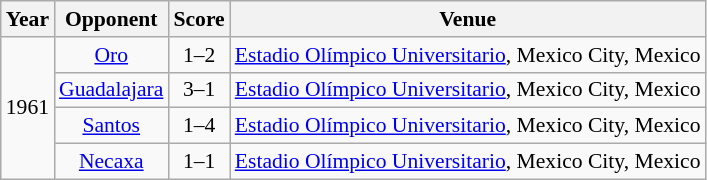<table class="wikitable" style="font-size: 90%; text-align:left">
<tr>
<th>Year</th>
<th>Opponent</th>
<th>Score</th>
<th>Venue</th>
</tr>
<tr>
<td rowspan=4>1961</td>
<td align=center> <a href='#'>Oro</a></td>
<td align=center>1–2</td>
<td><a href='#'>Estadio Olímpico Universitario</a>, Mexico City, Mexico</td>
</tr>
<tr>
<td align=center> <a href='#'>Guadalajara</a></td>
<td align=center>3–1</td>
<td><a href='#'>Estadio Olímpico Universitario</a>, Mexico City, Mexico</td>
</tr>
<tr>
<td align=center> <a href='#'>Santos</a></td>
<td align=center>1–4</td>
<td><a href='#'>Estadio Olímpico Universitario</a>, Mexico City, Mexico</td>
</tr>
<tr>
<td align=center> <a href='#'>Necaxa</a></td>
<td align=center>1–1</td>
<td><a href='#'>Estadio Olímpico Universitario</a>, Mexico City, Mexico</td>
</tr>
</table>
